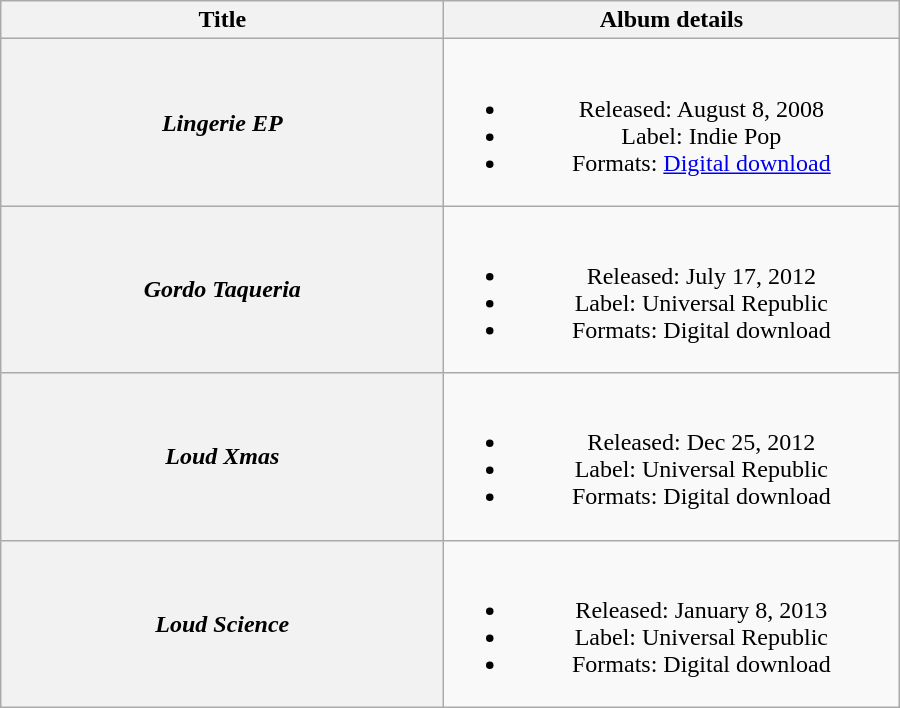<table class="wikitable plainrowheaders" style="text-align:center;">
<tr>
<th scope="col" style="width:18em;">Title</th>
<th scope="col" style="width:18.5em;">Album details</th>
</tr>
<tr>
<th scope="row"><em>Lingerie EP</em></th>
<td><br><ul><li>Released: August 8, 2008</li><li>Label: Indie Pop</li><li>Formats: <a href='#'>Digital download</a></li></ul></td>
</tr>
<tr>
<th scope="row"><em>Gordo Taqueria</em></th>
<td><br><ul><li>Released: July 17, 2012</li><li>Label: Universal Republic</li><li>Formats: Digital download</li></ul></td>
</tr>
<tr>
<th scope="row"><em>Loud Xmas</em></th>
<td><br><ul><li>Released: Dec 25, 2012</li><li>Label: Universal Republic</li><li>Formats: Digital download</li></ul></td>
</tr>
<tr>
<th scope="row"><em>Loud Science</em></th>
<td><br><ul><li>Released: January 8, 2013</li><li>Label: Universal Republic</li><li>Formats: Digital download</li></ul></td>
</tr>
</table>
